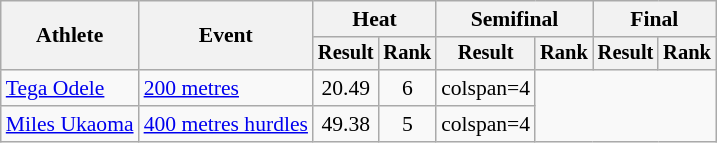<table class="wikitable" style="font-size:90%">
<tr>
<th rowspan="2">Athlete</th>
<th rowspan="2">Event</th>
<th colspan="2">Heat</th>
<th colspan="2">Semifinal</th>
<th colspan="2">Final</th>
</tr>
<tr style="font-size:95%">
<th>Result</th>
<th>Rank</th>
<th>Result</th>
<th>Rank</th>
<th>Result</th>
<th>Rank</th>
</tr>
<tr style=text-align:center>
<td style=text-align:left><a href='#'>Tega Odele</a></td>
<td style=text-align:left><a href='#'>200 metres</a></td>
<td>20.49</td>
<td>6</td>
<td>colspan=4 </td>
</tr>
<tr style=text-align:center>
<td style=text-align:left><a href='#'>Miles Ukaoma</a></td>
<td style=text-align:left><a href='#'>400 metres hurdles</a></td>
<td>49.38</td>
<td>5</td>
<td>colspan=4 </td>
</tr>
</table>
